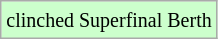<table class="wikitable">
<tr>
<td style="background:#cfc;"><small>clinched Superfinal Berth</small></td>
</tr>
</table>
